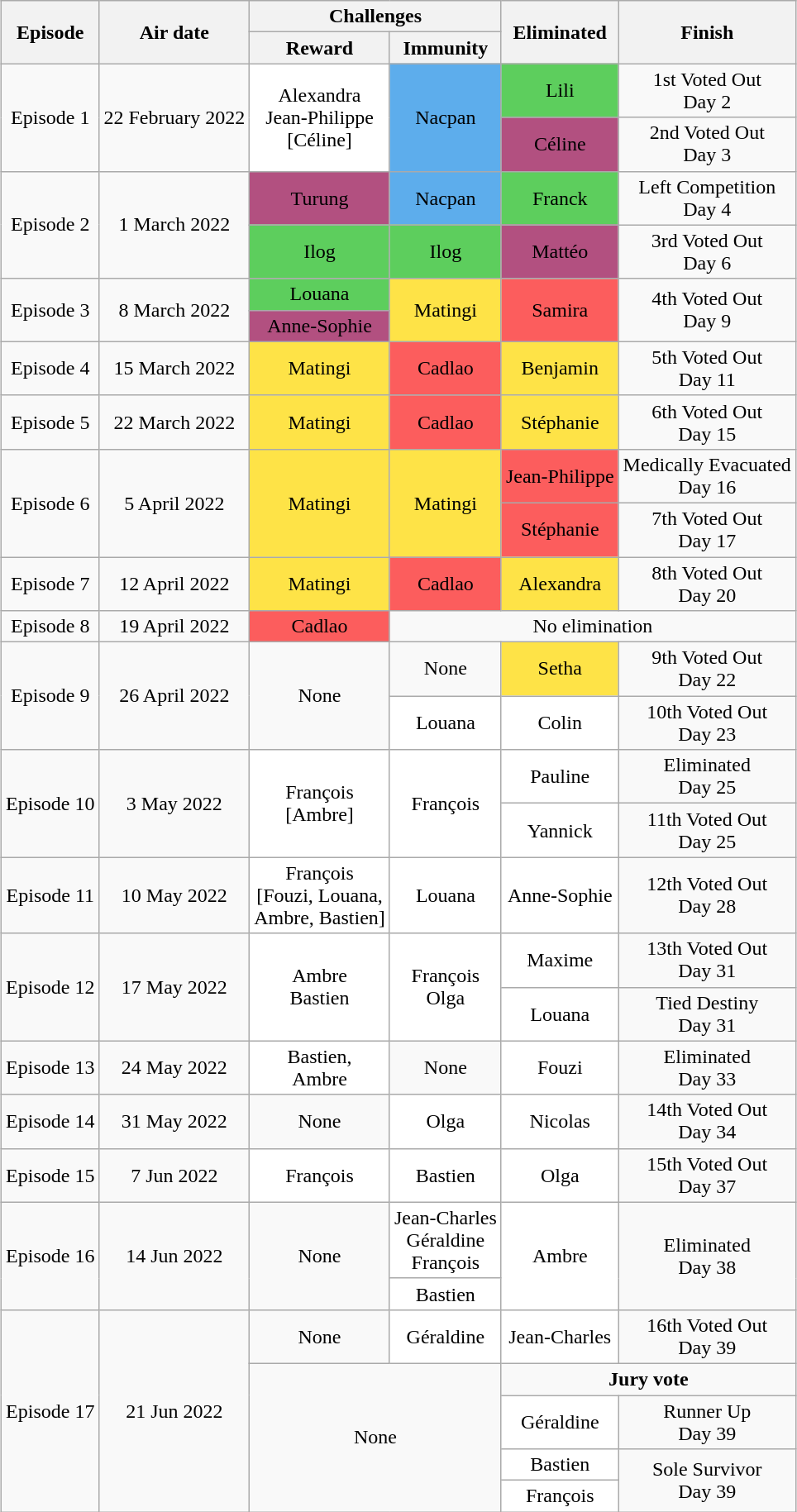<table class="wikitable" style="margin:auto; text-align:center">
<tr>
<th rowspan="2">Episode</th>
<th rowspan="2">Air date</th>
<th colspan="2">Challenges</th>
<th rowspan="2">Eliminated</th>
<th rowspan="2">Finish</th>
</tr>
<tr>
<th>Reward</th>
<th>Immunity</th>
</tr>
<tr>
<td rowspan="2">Episode 1</td>
<td rowspan="2">22 February 2022</td>
<td rowspan="2" bgcolor="white">Alexandra<br>Jean-Philippe<br>[Céline]</td>
<td rowspan="2" bgcolor="#5dadec">Nacpan</td>
<td rowspan="1" bgcolor="#5dce5d">Lili</td>
<td rowspan="1">1st Voted Out<br>Day 2</td>
</tr>
<tr>
<td rowspan="1" bgcolor="#B25080">Céline</td>
<td rowspan="1">2nd Voted Out<br>Day 3</td>
</tr>
<tr>
<td rowspan="2">Episode 2</td>
<td rowspan="2">1 March 2022</td>
<td rowspan="1" bgcolor="#B25080">Turung</td>
<td rowspan="1" bgcolor="#5dadec">Nacpan</td>
<td rowspan="1" bgcolor="#5dce5d">Franck</td>
<td rowspan="1">Left Competition<br>Day 4</td>
</tr>
<tr>
<td rowspan="1" bgcolor="#5dce5d">Ilog</td>
<td rowspan="1" bgcolor="#5dce5d">Ilog</td>
<td rowspan="1" bgcolor="#B25080">Mattéo</td>
<td rowspan="1">3rd Voted Out<br>Day 6</td>
</tr>
<tr>
<td rowspan="2">Episode 3</td>
<td rowspan="2">8 March 2022</td>
<td bgcolor="#5dce5d">Louana</td>
<td rowspan="2" bgcolor="#fee347">Matingi</td>
<td rowspan="2" bgcolor="#fc5d5d">Samira</td>
<td rowspan="2">4th Voted Out<br>Day 9</td>
</tr>
<tr>
<td rowspan="1" bgcolor="#B25080">Anne-Sophie</td>
</tr>
<tr>
<td>Episode 4</td>
<td>15 March 2022</td>
<td bgcolor="#fee347">Matingi</td>
<td bgcolor="#fc5d5d">Cadlao</td>
<td bgcolor="#fee347">Benjamin</td>
<td>5th Voted Out<br>Day 11</td>
</tr>
<tr>
<td>Episode 5</td>
<td>22 March 2022</td>
<td bgcolor="#fee347">Matingi</td>
<td bgcolor="#fc5d5d">Cadlao</td>
<td bgcolor="#fee347">Stéphanie</td>
<td>6th Voted Out<br>Day 15</td>
</tr>
<tr>
<td rowspan="2">Episode 6</td>
<td rowspan="2">5 April 2022</td>
<td rowspan="2" bgcolor="#fee347">Matingi</td>
<td rowspan="2" bgcolor="#fee347">Matingi</td>
<td bgcolor="#fc5d5d">Jean-Philippe</td>
<td>Medically Evacuated<br>Day 16</td>
</tr>
<tr>
<td bgcolor="#fc5d5d">Stéphanie</td>
<td>7th Voted Out<br>Day 17</td>
</tr>
<tr>
<td>Episode 7</td>
<td>12 April 2022</td>
<td bgcolor="#fee347">Matingi</td>
<td bgcolor="#fc5d5d">Cadlao</td>
<td bgcolor="#fee347">Alexandra</td>
<td>8th Voted Out<br>Day 20</td>
</tr>
<tr>
<td>Episode 8</td>
<td>19 April 2022</td>
<td bgcolor="#fc5d5d">Cadlao</td>
<td colspan="3">No elimination</td>
</tr>
<tr>
<td rowspan="2">Episode 9</td>
<td rowspan="2">26 April 2022</td>
<td rowspan="2" bgcolor="">None</td>
<td bgcolor="">None</td>
<td bgcolor="fee347">Setha</td>
<td>9th Voted Out<br>Day 22</td>
</tr>
<tr>
<td bgcolor="#FFFFFF">Louana</td>
<td bgcolor="#FFFFFF">Colin</td>
<td>10th Voted Out<br>Day 23</td>
</tr>
<tr>
<td rowspan="2">Episode 10</td>
<td rowspan="2">3 May 2022</td>
<td rowspan="2" bgcolor="FFFFFF">François<br>[Ambre]</td>
<td rowspan="2" bgcolor="FFFFFF">François</td>
<td bgcolor="FFFFFF">Pauline</td>
<td>Eliminated<br>Day 25</td>
</tr>
<tr>
<td bgcolor="#FFFFFF">Yannick</td>
<td>11th Voted Out<br>Day 25</td>
</tr>
<tr>
<td>Episode 11</td>
<td>10 May 2022</td>
<td bgcolor="FFFFFF">François<br>[Fouzi, Louana,<br>Ambre, Bastien]</td>
<td bgcolor="FFFFFF">Louana</td>
<td bgcolor="FFFFFF">Anne-Sophie</td>
<td>12th Voted Out<br>Day 28</td>
</tr>
<tr>
<td rowspan="2">Episode 12</td>
<td rowspan="2">17 May 2022</td>
<td rowspan="2" bgcolor="FFFFFF">Ambre<br>Bastien</td>
<td rowspan="2" bgcolor="FFFFFF">François<br>Olga</td>
<td bgcolor="FFFFFF">Maxime</td>
<td>13th Voted Out<br>Day 31</td>
</tr>
<tr>
<td bgcolor="#FFFFFF">Louana</td>
<td>Tied Destiny<br>Day 31</td>
</tr>
<tr>
<td>Episode 13</td>
<td>24 May 2022</td>
<td bgcolor="FFFFFF">Bastien,<br>Ambre</td>
<td>None</td>
<td bgcolor="FFFFFF">Fouzi</td>
<td>Eliminated<br>Day 33</td>
</tr>
<tr>
<td>Episode 14</td>
<td>31 May 2022</td>
<td>None</td>
<td bgcolor="FFFFFF">Olga</td>
<td bgcolor="FFFFFF">Nicolas</td>
<td>14th Voted Out<br>Day 34</td>
</tr>
<tr>
<td>Episode 15</td>
<td>7 Jun 2022</td>
<td bgcolor="FFFFFF">François</td>
<td bgcolor="FFFFFF">Bastien</td>
<td bgcolor="FFFFFF">Olga</td>
<td>15th Voted Out<br>Day 37</td>
</tr>
<tr>
<td rowspan="2">Episode 16</td>
<td rowspan="2">14 Jun 2022</td>
<td rowspan="2">None</td>
<td bgcolor="FFFFFF">Jean-Charles<br>Géraldine<br>François</td>
<td rowspan="2" bgcolor="FFFFFF">Ambre</td>
<td rowspan="2">Eliminated<br>Day 38</td>
</tr>
<tr>
<td bgcolor="FFFFFF">Bastien</td>
</tr>
<tr>
<td rowspan="5">Episode 17</td>
<td rowspan="5">21 Jun 2022</td>
<td>None</td>
<td bgcolor="FFFFFF">Géraldine</td>
<td bgcolor="FFFFFF">Jean-Charles</td>
<td>16th Voted Out<br>Day 39</td>
</tr>
<tr>
<td rowspan="4" colspan="2">None</td>
<td colspan="2"><strong>Jury vote</strong></td>
</tr>
<tr>
<td bgcolor="FFFFFF">Géraldine</td>
<td>Runner Up<br>Day 39</td>
</tr>
<tr>
<td bgcolor="FFFFFF">Bastien</td>
<td rowspan="2">Sole Survivor<br>Day 39</td>
</tr>
<tr>
<td bgcolor="FFFFFF">François</td>
</tr>
</table>
